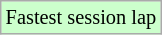<table class="wikitable sortable" style="font-size: 85%;">
<tr style="background:#ccffcc;">
<td>Fastest session lap</td>
</tr>
</table>
